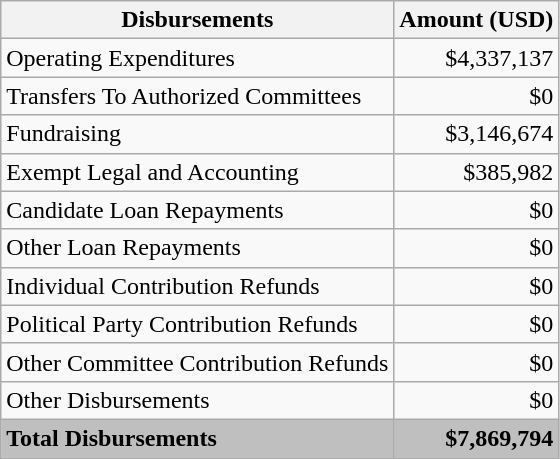<table class="wikitable sortable">
<tr>
<th scope="col">Disbursements</th>
<th scope="col" data-sort-type="number">Amount (USD)</th>
</tr>
<tr>
<td>Operating Expenditures</td>
<td style="text-align:right;">$4,337,137</td>
</tr>
<tr>
<td>Transfers To Authorized Committees</td>
<td style="text-align:right;">$0</td>
</tr>
<tr>
<td>Fundraising</td>
<td style="text-align:right;">$3,146,674</td>
</tr>
<tr>
<td>Exempt Legal and Accounting</td>
<td style="text-align:right;">$385,982</td>
</tr>
<tr>
<td>Candidate Loan Repayments</td>
<td style="text-align:right;">$0</td>
</tr>
<tr>
<td>Other Loan Repayments</td>
<td style="text-align:right;">$0</td>
</tr>
<tr>
<td>Individual Contribution Refunds</td>
<td style="text-align:right;">$0</td>
</tr>
<tr>
<td>Political Party Contribution Refunds</td>
<td style="text-align:right;">$0</td>
</tr>
<tr>
<td>Other Committee Contribution Refunds</td>
<td style="text-align:right;">$0</td>
</tr>
<tr>
<td>Other Disbursements</td>
<td style="text-align:right;">$0</td>
</tr>
<tr style="background:#BFBFBF">
<td><strong>Total Disbursements</strong></td>
<td style="text-align:right;"><strong>$7,869,794</strong></td>
</tr>
</table>
